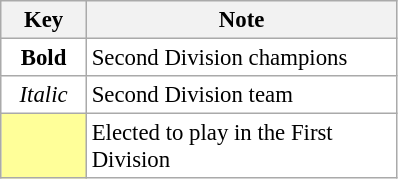<table class="wikitable" style="font-size:95%; text-align:center">
<tr>
<th width=50>Key</th>
<th width=200>Note</th>
</tr>
<tr>
<td style="background:#ffffff" width="20"><strong>Bold</strong></td>
<td bgcolor="#ffffff" align=left>Second Division champions</td>
</tr>
<tr>
<td style="background:#ffffff" width="20"><em>Italic</em></td>
<td bgcolor="#ffffff" align=left>Second Division team</td>
</tr>
<tr>
<td style="background:#FFFF99;" width="20"></td>
<td bgcolor="#ffffff" align=left>Elected to play in the First Division</td>
</tr>
</table>
